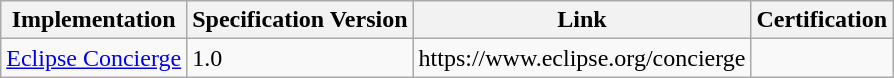<table class="wikitable sortable">
<tr>
<th>Implementation</th>
<th>Specification Version</th>
<th>Link</th>
<th>Certification</th>
</tr>
<tr>
<td><a href='#'>Eclipse Concierge</a></td>
<td>1.0</td>
<td>https://www.eclipse.org/concierge</td>
<td></td>
</tr>
</table>
